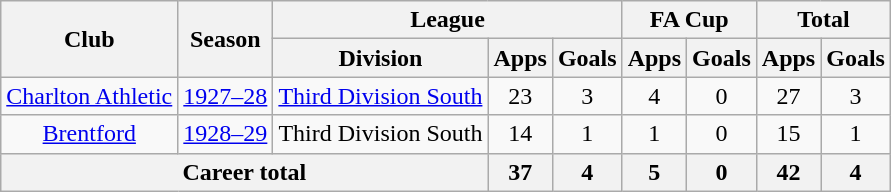<table class="wikitable" style="text-align: center;">
<tr>
<th rowspan="2">Club</th>
<th rowspan="2">Season</th>
<th colspan="3">League</th>
<th colspan="2">FA Cup</th>
<th colspan="2">Total</th>
</tr>
<tr>
<th>Division</th>
<th>Apps</th>
<th>Goals</th>
<th>Apps</th>
<th>Goals</th>
<th>Apps</th>
<th>Goals</th>
</tr>
<tr>
<td><a href='#'>Charlton Athletic</a></td>
<td><a href='#'>1927–28</a></td>
<td><a href='#'>Third Division South</a></td>
<td>23</td>
<td>3</td>
<td>4</td>
<td>0</td>
<td>27</td>
<td>3</td>
</tr>
<tr>
<td><a href='#'>Brentford</a></td>
<td><a href='#'>1928–29</a></td>
<td>Third Division South</td>
<td>14</td>
<td>1</td>
<td>1</td>
<td>0</td>
<td>15</td>
<td>1</td>
</tr>
<tr>
<th colspan="3">Career total</th>
<th>37</th>
<th>4</th>
<th>5</th>
<th>0</th>
<th>42</th>
<th>4</th>
</tr>
</table>
